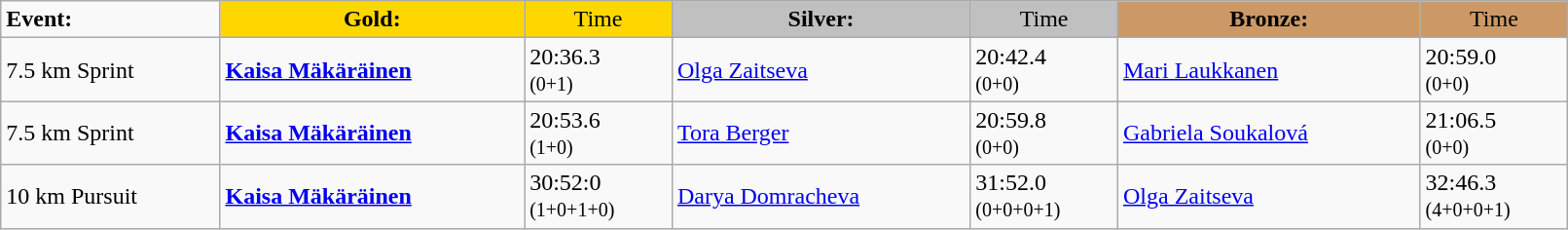<table class="wikitable" width=85%>
<tr>
<td><strong>Event:</strong></td>
<td style="text-align:center;background-color:gold;"><strong>Gold:</strong></td>
<td style="text-align:center;background-color:gold;">Time</td>
<td style="text-align:center;background-color:silver;"><strong>Silver:</strong></td>
<td style="text-align:center;background-color:silver;">Time</td>
<td style="text-align:center;background-color:#CC9966;"><strong>Bronze:</strong></td>
<td style="text-align:center;background-color:#CC9966;">Time</td>
</tr>
<tr>
<td>7.5 km Sprint<br></td>
<td><strong><a href='#'>Kaisa Mäkäräinen</a></strong><br><small></small></td>
<td>20:36.3<br><small>(0+1)</small></td>
<td><a href='#'>Olga Zaitseva</a><br><small></small></td>
<td>20:42.4<br><small>(0+0)</small></td>
<td><a href='#'>Mari Laukkanen</a><br><small></small></td>
<td>20:59.0<br><small>(0+0)</small></td>
</tr>
<tr>
<td>7.5 km Sprint<br></td>
<td><strong><a href='#'>Kaisa Mäkäräinen</a></strong><br><small></small></td>
<td>20:53.6<br><small>(1+0)</small></td>
<td><a href='#'>Tora Berger</a><br><small></small></td>
<td>20:59.8<br><small>(0+0)</small></td>
<td><a href='#'>Gabriela Soukalová</a><br><small></small></td>
<td>21:06.5<br><small>(0+0)</small></td>
</tr>
<tr>
<td>10 km Pursuit<br></td>
<td><strong><a href='#'>Kaisa Mäkäräinen</a></strong><br><small></small></td>
<td>30:52:0<br><small>(1+0+1+0)</small></td>
<td><a href='#'>Darya Domracheva</a><br><small></small></td>
<td>31:52.0<br><small>(0+0+0+1)</small></td>
<td><a href='#'>Olga Zaitseva</a><br><small></small></td>
<td>32:46.3<br><small>(4+0+0+1)</small></td>
</tr>
</table>
